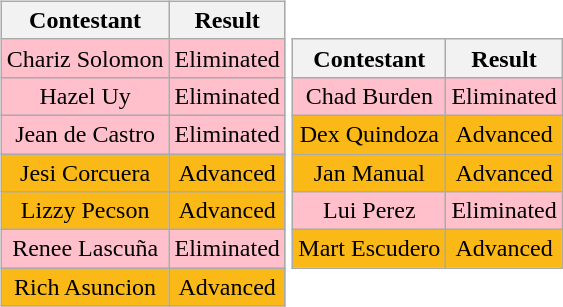<table>
<tr>
<td><br><table class="wikitable sortable nowrap" style="margin:auto; text-align:center">
<tr>
<th scope="col">Contestant</th>
<th scope="col">Result</th>
</tr>
<tr>
<td bgcolor=pink>Chariz Solomon</td>
<td bgcolor=pink>Eliminated</td>
</tr>
<tr>
<td bgcolor=pink>Hazel Uy</td>
<td bgcolor=pink>Eliminated</td>
</tr>
<tr>
<td bgcolor=pink>Jean de Castro</td>
<td bgcolor=pink>Eliminated</td>
</tr>
<tr>
<td bgcolor=#fbb917>Jesi Corcuera</td>
<td bgcolor=#fbb917>Advanced</td>
</tr>
<tr>
<td bgcolor=#fbb917>Lizzy Pecson</td>
<td bgcolor=#fbb917>Advanced</td>
</tr>
<tr>
<td bgcolor=pink>Renee Lascuña</td>
<td bgcolor=pink>Eliminated</td>
</tr>
<tr>
<td bgcolor=#fbb917>Rich Asuncion</td>
<td bgcolor=#fbb917>Advanced</td>
</tr>
</table>
</td>
<td><br><table class="wikitable sortable nowrap" style="margin:auto; text-align:center">
<tr>
<th scope="col">Contestant</th>
<th scope="col">Result</th>
</tr>
<tr>
<td bgcolor=pink>Chad Burden</td>
<td bgcolor=pink>Eliminated</td>
</tr>
<tr>
<td bgcolor=#fbb917>Dex Quindoza</td>
<td bgcolor=#fbb917>Advanced</td>
</tr>
<tr>
<td bgcolor=#fbb917>Jan Manual</td>
<td bgcolor=#fbb917>Advanced</td>
</tr>
<tr>
<td bgcolor=pink>Lui Perez</td>
<td bgcolor=pink>Eliminated</td>
</tr>
<tr>
<td bgcolor=#fbb917>Mart Escudero</td>
<td bgcolor=#fbb917>Advanced</td>
</tr>
</table>
</td>
</tr>
</table>
